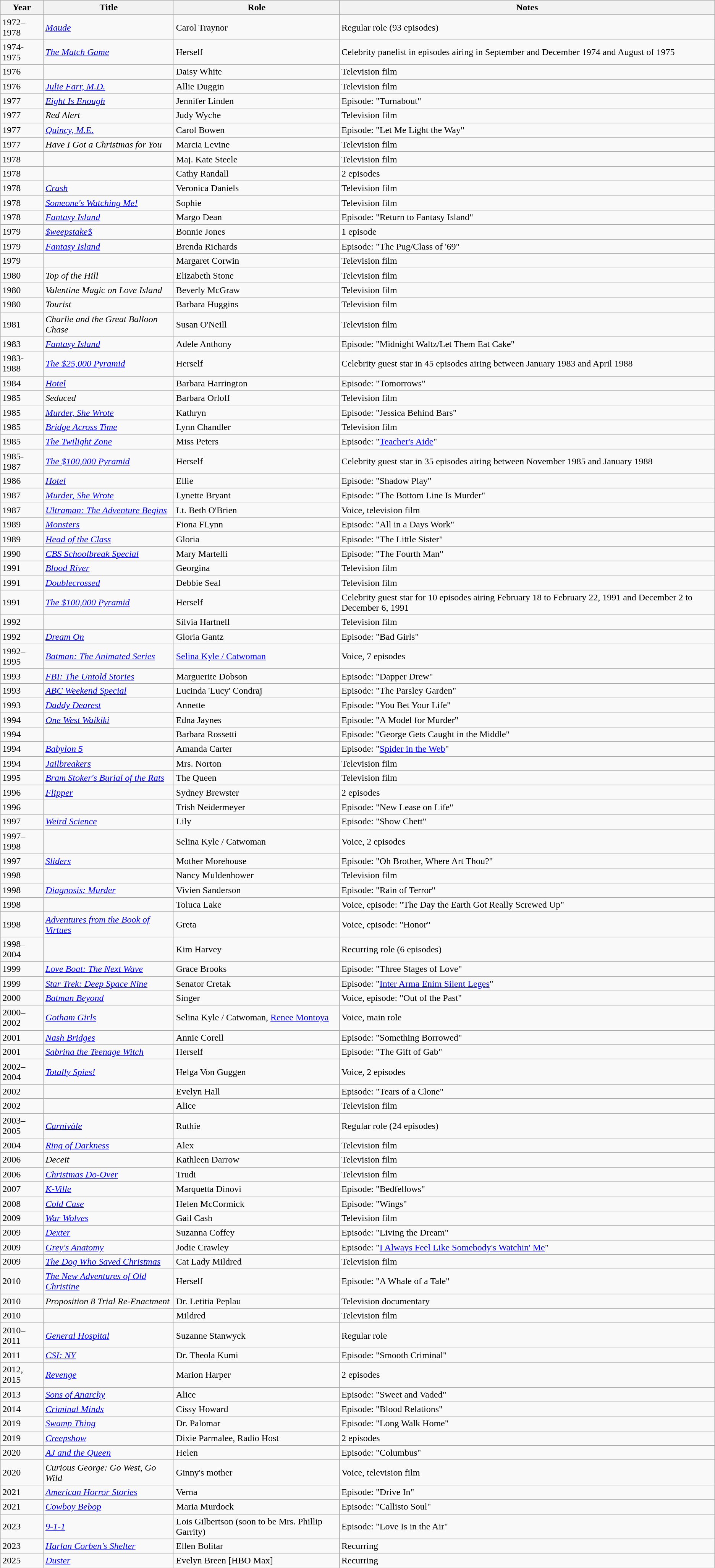<table class="wikitable sortable">
<tr>
<th>Year</th>
<th>Title</th>
<th>Role</th>
<th class="unsortable">Notes</th>
</tr>
<tr>
<td>1972–1978</td>
<td><em><a href='#'>Maude</a></em></td>
<td>Carol Traynor</td>
<td>Regular role (93 episodes)</td>
</tr>
<tr>
<td>1974-1975</td>
<td data-sort-value="Match Game, The"><em><a href='#'>The Match Game</a></em></td>
<td>Herself</td>
<td>Celebrity panelist in episodes airing in September and December 1974 and August of 1975</td>
</tr>
<tr>
<td>1976</td>
<td><em></em></td>
<td>Daisy White</td>
<td>Television film</td>
</tr>
<tr>
<td>1976</td>
<td><em><a href='#'>Julie Farr, M.D.</a></em></td>
<td>Allie Duggin</td>
<td>Television film</td>
</tr>
<tr>
<td>1977</td>
<td><em><a href='#'>Eight Is Enough</a></em></td>
<td>Jennifer Linden</td>
<td>Episode: "Turnabout"</td>
</tr>
<tr>
<td>1977</td>
<td><em>Red Alert</em></td>
<td>Judy Wyche</td>
<td>Television film</td>
</tr>
<tr>
<td>1977</td>
<td><em><a href='#'>Quincy, M.E.</a></em></td>
<td>Carol Bowen</td>
<td>Episode: "Let Me Light the Way"</td>
</tr>
<tr>
<td>1977</td>
<td><em>Have I Got a Christmas for You</em></td>
<td>Marcia Levine</td>
<td>Television film</td>
</tr>
<tr>
<td>1978</td>
<td><em></em></td>
<td>Maj. Kate Steele</td>
<td>Television film</td>
</tr>
<tr>
<td>1978</td>
<td><em></em></td>
<td>Cathy Randall</td>
<td>2 episodes</td>
</tr>
<tr>
<td>1978</td>
<td><em><a href='#'>Crash</a></em></td>
<td>Veronica Daniels</td>
<td>Television film</td>
</tr>
<tr>
<td>1978</td>
<td><em><a href='#'>Someone's Watching Me!</a></em></td>
<td>Sophie</td>
<td>Television film</td>
</tr>
<tr>
<td>1978</td>
<td><em><a href='#'>Fantasy Island</a></em></td>
<td>Margo Dean</td>
<td>Episode: "Return to Fantasy Island"</td>
</tr>
<tr>
<td>1979</td>
<td><em><a href='#'>$weepstake$</a></em></td>
<td>Bonnie Jones</td>
<td>1 episode</td>
</tr>
<tr>
<td>1979</td>
<td><em><a href='#'>Fantasy Island</a></em></td>
<td>Brenda Richards</td>
<td>Episode: "The Pug/Class of '69"</td>
</tr>
<tr>
<td>1979</td>
<td><em></em></td>
<td>Margaret Corwin</td>
<td>Television film</td>
</tr>
<tr>
<td>1980</td>
<td><em>Top of the Hill</em></td>
<td>Elizabeth Stone</td>
<td>Television film</td>
</tr>
<tr>
<td>1980</td>
<td><em>Valentine Magic on Love Island</em></td>
<td>Beverly McGraw</td>
<td>Television film</td>
</tr>
<tr>
<td>1980</td>
<td><em>Tourist</em></td>
<td>Barbara Huggins</td>
<td>Television film</td>
</tr>
<tr>
<td>1981</td>
<td><em>Charlie and the Great Balloon Chase</em></td>
<td>Susan O'Neill</td>
<td>Television film</td>
</tr>
<tr>
<td>1983</td>
<td><em><a href='#'>Fantasy Island</a></em></td>
<td>Adele Anthony</td>
<td>Episode: "Midnight Waltz/Let Them Eat Cake"</td>
</tr>
<tr>
<td>1983-1988</td>
<td data-sort-value="$25,000 Pyramid, The"><em><a href='#'>The $25,000 Pyramid</a></em></td>
<td>Herself</td>
<td>Celebrity guest star in 45 episodes airing between January 1983 and April 1988</td>
</tr>
<tr>
<td>1984</td>
<td><em><a href='#'>Hotel</a></em></td>
<td>Barbara Harrington</td>
<td>Episode: "Tomorrows"</td>
</tr>
<tr>
<td>1985</td>
<td><em>Seduced</em></td>
<td>Barbara Orloff</td>
<td>Television film</td>
</tr>
<tr>
<td>1985</td>
<td><em><a href='#'>Murder, She Wrote</a></em></td>
<td>Kathryn</td>
<td>Episode: "Jessica Behind Bars"</td>
</tr>
<tr>
<td>1985</td>
<td><em><a href='#'>Bridge Across Time</a></em></td>
<td>Lynn Chandler</td>
<td>Television film</td>
</tr>
<tr>
<td>1985</td>
<td data-sort-value="Twilight Zone, The"><em><a href='#'>The Twilight Zone</a></em></td>
<td>Miss Peters</td>
<td>Episode: "<a href='#'>Teacher's Aide</a>"</td>
</tr>
<tr>
<td>1985-1987</td>
<td data-sort-value="$100,000 Pyramid, The"><em><a href='#'>The $100,000 Pyramid</a></em></td>
<td>Herself</td>
<td>Celebrity guest star in 35 episodes airing between November 1985 and January 1988</td>
</tr>
<tr>
<td>1986</td>
<td><em><a href='#'>Hotel</a></em></td>
<td>Ellie</td>
<td>Episode: "Shadow Play"</td>
</tr>
<tr>
<td>1987</td>
<td><em><a href='#'>Murder, She Wrote</a></em></td>
<td>Lynette Bryant</td>
<td>Episode: "The Bottom Line Is Murder"</td>
</tr>
<tr>
<td>1987</td>
<td><em><a href='#'>Ultraman: The Adventure Begins</a></em></td>
<td>Lt. Beth O'Brien</td>
<td>Voice, television film</td>
</tr>
<tr>
<td>1989</td>
<td><em><a href='#'>Monsters</a></em></td>
<td>Fiona FLynn</td>
<td>Episode: "All in a Days Work"</td>
</tr>
<tr>
<td>1989</td>
<td><em><a href='#'>Head of the Class</a></em></td>
<td>Gloria</td>
<td>Episode: "The Little Sister"</td>
</tr>
<tr>
<td>1990</td>
<td><em><a href='#'>CBS Schoolbreak Special</a></em></td>
<td>Mary Martelli</td>
<td>Episode: "The Fourth Man"</td>
</tr>
<tr>
<td>1991</td>
<td><em><a href='#'>Blood River</a></em></td>
<td>Georgina</td>
<td>Television film</td>
</tr>
<tr>
<td>1991</td>
<td><em><a href='#'>Doublecrossed</a></em></td>
<td>Debbie Seal</td>
<td>Television film</td>
</tr>
<tr>
<td>1991</td>
<td data-sort-value="$100,000 Pyramid, The"><em><a href='#'>The $100,000 Pyramid</a></em></td>
<td>Herself</td>
<td>Celebrity guest star for 10 episodes airing February 18 to February 22, 1991 and December 2 to December 6, 1991</td>
</tr>
<tr>
<td>1992</td>
<td><em></em></td>
<td>Silvia Hartnell</td>
<td>Television film</td>
</tr>
<tr>
<td>1992</td>
<td><em><a href='#'>Dream On</a></em></td>
<td>Gloria Gantz</td>
<td>Episode: "Bad Girls"</td>
</tr>
<tr>
<td>1992–1995</td>
<td><em><a href='#'>Batman: The Animated Series</a></em></td>
<td><a href='#'>Selina Kyle / Catwoman</a></td>
<td>Voice, 7 episodes</td>
</tr>
<tr>
<td>1993</td>
<td><em><a href='#'>FBI: The Untold Stories</a></em></td>
<td>Marguerite Dobson</td>
<td>Episode: "Dapper Drew"</td>
</tr>
<tr>
<td>1993</td>
<td><em><a href='#'>ABC Weekend Special</a></em></td>
<td>Lucinda 'Lucy' Condraj</td>
<td>Episode: "The Parsley Garden"</td>
</tr>
<tr>
<td>1993</td>
<td><em><a href='#'>Daddy Dearest</a></em></td>
<td>Annette</td>
<td>Episode: "You Bet Your Life"</td>
</tr>
<tr>
<td>1994</td>
<td><em><a href='#'>One West Waikiki</a></em></td>
<td>Edna Jaynes</td>
<td>Episode: "A Model for Murder"</td>
</tr>
<tr>
<td>1994</td>
<td><em></em></td>
<td>Barbara Rossetti</td>
<td>Episode: "George Gets Caught in the Middle"</td>
</tr>
<tr>
<td>1994</td>
<td><em><a href='#'>Babylon 5</a></em></td>
<td>Amanda Carter</td>
<td>Episode: "<a href='#'>Spider in the Web</a>"</td>
</tr>
<tr>
<td>1994</td>
<td><em><a href='#'>Jailbreakers</a></em></td>
<td>Mrs. Norton</td>
<td>Television film</td>
</tr>
<tr>
<td>1995</td>
<td><em><a href='#'>Bram Stoker's Burial of the Rats</a></em></td>
<td>The Queen</td>
<td>Television film</td>
</tr>
<tr>
<td>1996</td>
<td><em><a href='#'>Flipper</a></em></td>
<td>Sydney Brewster</td>
<td>2 episodes</td>
</tr>
<tr>
<td>1996</td>
<td><em></em></td>
<td>Trish Neidermeyer</td>
<td>Episode: "New Lease on Life"</td>
</tr>
<tr>
<td>1997</td>
<td><em><a href='#'>Weird Science</a></em></td>
<td>Lily</td>
<td>Episode: "Show Chett"</td>
</tr>
<tr>
<td>1997–1998</td>
<td><em></em></td>
<td>Selina Kyle / Catwoman</td>
<td>Voice, 2 episodes</td>
</tr>
<tr>
<td>1997</td>
<td><em><a href='#'>Sliders</a></em></td>
<td>Mother Morehouse</td>
<td>Episode: "Oh Brother, Where Art Thou?"</td>
</tr>
<tr>
<td>1998</td>
<td><em></em></td>
<td>Nancy Muldenhower</td>
<td>Television film</td>
</tr>
<tr>
<td>1998</td>
<td><em><a href='#'>Diagnosis: Murder</a></em></td>
<td>Vivien Sanderson</td>
<td>Episode: "Rain of Terror"</td>
</tr>
<tr>
<td>1998</td>
<td><em></em></td>
<td>Toluca Lake</td>
<td>Voice, episode: "The Day the Earth Got Really Screwed Up"</td>
</tr>
<tr>
<td>1998</td>
<td><em><a href='#'>Adventures from the Book of Virtues</a></em></td>
<td>Greta</td>
<td>Voice, episode: "Honor"</td>
</tr>
<tr>
<td>1998–2004</td>
<td><em></em></td>
<td>Kim Harvey</td>
<td>Recurring role (6 episodes)</td>
</tr>
<tr>
<td>1999</td>
<td><em><a href='#'>Love Boat: The Next Wave</a></em></td>
<td>Grace Brooks</td>
<td>Episode: "Three Stages of Love"</td>
</tr>
<tr>
<td>1999</td>
<td><em><a href='#'>Star Trek: Deep Space Nine</a></em></td>
<td>Senator Cretak</td>
<td>Episode: "<a href='#'>Inter Arma Enim Silent Leges</a>"</td>
</tr>
<tr>
<td>2000</td>
<td><em><a href='#'>Batman Beyond</a></em></td>
<td>Singer</td>
<td>Voice, episode: "Out of the Past"</td>
</tr>
<tr>
<td>2000–2002</td>
<td><em><a href='#'>Gotham Girls</a></em></td>
<td>Selina Kyle / Catwoman, <a href='#'>Renee Montoya</a></td>
<td>Voice, main role</td>
</tr>
<tr>
<td>2001</td>
<td><em><a href='#'>Nash Bridges</a></em></td>
<td>Annie Corell</td>
<td>Episode: "Something Borrowed"</td>
</tr>
<tr>
<td>2001</td>
<td><em><a href='#'>Sabrina the Teenage Witch</a></em></td>
<td>Herself</td>
<td>Episode: "The Gift of Gab"</td>
</tr>
<tr>
<td>2002–2004</td>
<td><em><a href='#'>Totally Spies!</a></em></td>
<td>Helga Von Guggen</td>
<td>Voice, 2 episodes</td>
</tr>
<tr>
<td>2002</td>
<td><em></em></td>
<td>Evelyn Hall</td>
<td>Episode: "Tears of a Clone"</td>
</tr>
<tr>
<td>2002</td>
<td><em></em></td>
<td>Alice</td>
<td>Television film</td>
</tr>
<tr>
<td>2003–2005</td>
<td><em><a href='#'>Carnivàle</a></em></td>
<td>Ruthie</td>
<td>Regular role (24 episodes)</td>
</tr>
<tr>
<td>2004</td>
<td><em><a href='#'>Ring of Darkness</a></em></td>
<td>Alex</td>
<td>Television film</td>
</tr>
<tr>
<td>2006</td>
<td><em>Deceit</em></td>
<td>Kathleen Darrow</td>
<td>Television film</td>
</tr>
<tr>
<td>2006</td>
<td><em><a href='#'>Christmas Do-Over</a></em></td>
<td>Trudi</td>
<td>Television film</td>
</tr>
<tr>
<td>2007</td>
<td><em><a href='#'>K-Ville</a></em></td>
<td>Marquetta Dinovi</td>
<td>Episode: "Bedfellows"</td>
</tr>
<tr>
<td>2008</td>
<td><em><a href='#'>Cold Case</a></em></td>
<td>Helen McCormick</td>
<td>Episode: "Wings"</td>
</tr>
<tr>
<td>2009</td>
<td><em><a href='#'>War Wolves</a></em></td>
<td>Gail Cash</td>
<td>Television film</td>
</tr>
<tr>
<td>2009</td>
<td><em><a href='#'>Dexter</a></em></td>
<td>Suzanna Coffey</td>
<td>Episode: "Living the Dream"</td>
</tr>
<tr>
<td>2009</td>
<td><em><a href='#'>Grey's Anatomy</a></em></td>
<td>Jodie Crawley</td>
<td>Episode: "<a href='#'>I Always Feel Like Somebody's Watchin' Me</a>"</td>
</tr>
<tr>
<td>2009</td>
<td data-sort-value="Dog Who Saved Christmas, The"><em><a href='#'>The Dog Who Saved Christmas</a></em></td>
<td>Cat Lady Mildred</td>
<td>Television film</td>
</tr>
<tr>
<td>2010</td>
<td data-sort-value="New Adventures of Old Christine, The"><em><a href='#'>The New Adventures of Old Christine</a></em></td>
<td>Herself</td>
<td>Episode: "A Whale of a Tale"</td>
</tr>
<tr>
<td>2010</td>
<td><em>Proposition 8 Trial Re-Enactment</em></td>
<td>Dr. Letitia Peplau</td>
<td>Television documentary</td>
</tr>
<tr>
<td>2010</td>
<td><em></em></td>
<td>Mildred</td>
<td>Television film</td>
</tr>
<tr>
<td>2010–2011</td>
<td><em><a href='#'>General Hospital</a></em></td>
<td>Suzanne Stanwyck</td>
<td>Regular role</td>
</tr>
<tr>
<td>2011</td>
<td><em><a href='#'>CSI: NY</a></em></td>
<td>Dr. Theola Kumi</td>
<td>Episode: "Smooth Criminal"</td>
</tr>
<tr>
<td>2012, 2015</td>
<td><em><a href='#'>Revenge</a></em></td>
<td>Marion Harper</td>
<td>2 episodes</td>
</tr>
<tr>
<td>2013</td>
<td><em><a href='#'>Sons of Anarchy</a></em></td>
<td>Alice</td>
<td>Episode: "Sweet and Vaded"</td>
</tr>
<tr>
<td>2014</td>
<td><em><a href='#'>Criminal Minds</a></em></td>
<td>Cissy Howard</td>
<td>Episode: "Blood Relations"</td>
</tr>
<tr>
<td>2019</td>
<td><em><a href='#'>Swamp Thing</a></em></td>
<td>Dr. Palomar</td>
<td>Episode: "Long Walk Home"</td>
</tr>
<tr>
<td>2019</td>
<td><em><a href='#'>Creepshow</a></em></td>
<td>Dixie Parmalee, Radio Host</td>
<td>2 episodes</td>
</tr>
<tr>
<td>2020</td>
<td><em><a href='#'>AJ and the Queen</a></em></td>
<td>Helen</td>
<td>Episode: "Columbus"</td>
</tr>
<tr>
<td>2020</td>
<td><em>Curious George: Go West, Go Wild</em></td>
<td>Ginny's mother</td>
<td>Voice, television film</td>
</tr>
<tr>
<td>2021</td>
<td><em><a href='#'>American Horror Stories</a></em></td>
<td>Verna</td>
<td>Episode: "Drive In"</td>
</tr>
<tr>
<td>2021</td>
<td><em><a href='#'>Cowboy Bebop</a></em></td>
<td>Maria Murdock</td>
<td>Episode: "Callisto Soul"</td>
</tr>
<tr>
<td>2023</td>
<td><em><a href='#'>9-1-1</a></em></td>
<td>Lois Gilbertson (soon to be Mrs. Phillip Garrity)</td>
<td>Episode: "Love Is in the Air"</td>
</tr>
<tr>
<td>2023</td>
<td><em><a href='#'>Harlan Corben's Shelter</a></em></td>
<td>Ellen Bolitar</td>
<td>Recurring</td>
</tr>
<tr>
<td>2025</td>
<td><em><a href='#'>Duster</a></em></td>
<td>Evelyn Breen [HBO Max]</td>
<td>Recurring</td>
</tr>
</table>
